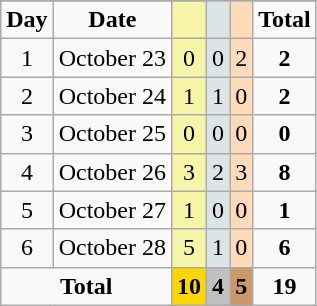<table class=wikitable style="font-size:100%; text-align:center">
<tr>
</tr>
<tr>
<td><strong>Day</strong></td>
<td><strong>Date</strong></td>
<td bgcolor=F7F6A8></td>
<td bgcolor=DCE5E5></td>
<td bgcolor=FFDAB9></td>
<td><strong>Total</strong></td>
</tr>
<tr>
<td>1</td>
<td>October 23</td>
<td bgcolor=F7F6A8>0</td>
<td bgcolor=DCE5E5>0</td>
<td bgcolor=FFDAB9>2</td>
<td><strong>2</strong></td>
</tr>
<tr>
<td>2</td>
<td>October 24</td>
<td bgcolor=F7F6A8>1</td>
<td bgcolor=DCE5E5>1</td>
<td bgcolor=FFDAB9>0</td>
<td><strong>2</strong></td>
</tr>
<tr>
<td>3</td>
<td>October 25</td>
<td bgcolor=F7F6A8>0</td>
<td bgcolor=DCE5E5>0</td>
<td bgcolor=FFDAB9>0</td>
<td><strong>0</strong></td>
</tr>
<tr>
<td>4</td>
<td>October 26</td>
<td bgcolor=F7F6A8>3</td>
<td bgcolor=DCE5E5>2</td>
<td bgcolor=FFDAB9>3</td>
<td><strong>8</strong></td>
</tr>
<tr>
<td>5</td>
<td>October 27</td>
<td bgcolor=F7F6A8>1</td>
<td bgcolor=DCE5E5>0</td>
<td bgcolor=FFDAB9>0</td>
<td><strong>1</strong></td>
</tr>
<tr>
<td>6</td>
<td>October 28</td>
<td bgcolor=F7F6A8>5</td>
<td bgcolor=DCE5E5>1</td>
<td bgcolor=FFDAB9>0</td>
<td><strong>6</strong></td>
</tr>
<tr>
<td colspan=2><strong>Total</strong></td>
<td style="background:gold;"><strong>10</strong></td>
<td style="background:silver;"><strong>4</strong></td>
<td style="background:#c96;"><strong>5</strong></td>
<td><strong>19</strong></td>
</tr>
</table>
